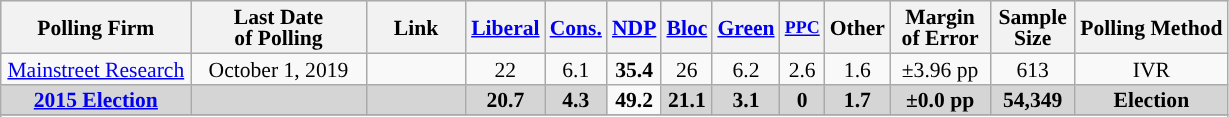<table class="wikitable sortable" style="text-align:center;font-size:90%;line-height:14px;">
<tr style="background:#e9e9e9;">
<th style="width:120px">Polling Firm</th>
<th style="width:110px">Last Date<br>of Polling</th>
<th style="width:60px" class="unsortable">Link</th>
<th style="background-color:"><strong><a href='#'>Liberal</a></strong></th>
<th style="background-color:"><strong><a href='#'>Cons.</a></strong></th>
<th style="background-color:"><strong><a href='#'>NDP</a></strong></th>
<th style="background-color:"><strong><a href='#'>Bloc</a></strong></th>
<th style="background-color:"><strong><a href='#'>Green</a></strong></th>
<th style="background-color:"><strong><small><a href='#'>PPC</a></small></strong></th>
<th style="background-color:"><strong>Other</strong></th>
<th style="width:60px;" class=unsortable>Margin<br>of Error</th>
<th style="width:50px;" class=unsortable>Sample<br>Size</th>
<th class=unsortable>Polling Method</th>
</tr>
<tr>
<td><a href='#'>Mainstreet Research</a></td>
<td>October 1, 2019</td>
<td></td>
<td>22</td>
<td>6.1</td>
<td><strong>35.4</strong></td>
<td>26</td>
<td>6.2</td>
<td>2.6</td>
<td>1.6</td>
<td>±3.96 pp</td>
<td>613</td>
<td>IVR</td>
</tr>
<tr>
<td style="background:#D5D5D5"><strong><a href='#'>2015 Election</a></strong></td>
<td style="background:#D5D5D5"><strong></strong></td>
<td style="background:#D5D5D5"><strong></strong></td>
<td style="background:#D5D5D5"><strong>20.7</strong></td>
<td style="background:#D5D5D5"><strong>4.3</strong></td>
<td><strong>49.2</strong></td>
<td style="background:#D5D5D5"><strong>21.1</strong></td>
<td style="background:#D5D5D5"><strong>3.1</strong></td>
<td style="background:#D5D5D5"><strong>0</strong></td>
<td style="background:#D5D5D5"><strong>1.7</strong></td>
<td style="background:#D5D5D5"><strong>±0.0 pp</strong></td>
<td style="background:#D5D5D5"><strong>54,349</strong></td>
<td style="background:#D5D5D5"><strong>Election</strong></td>
</tr>
<tr>
</tr>
<tr>
</tr>
</table>
